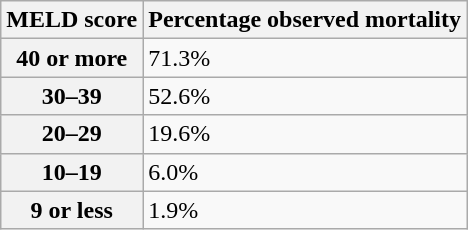<table class="wikitable">
<tr>
<th>MELD score</th>
<th>Percentage observed mortality</th>
</tr>
<tr>
<th>40 or more</th>
<td>71.3%</td>
</tr>
<tr>
<th>30–39</th>
<td>52.6%</td>
</tr>
<tr>
<th>20–29</th>
<td>19.6%</td>
</tr>
<tr>
<th>10–19</th>
<td>6.0%</td>
</tr>
<tr>
<th>9 or less</th>
<td>1.9%</td>
</tr>
</table>
